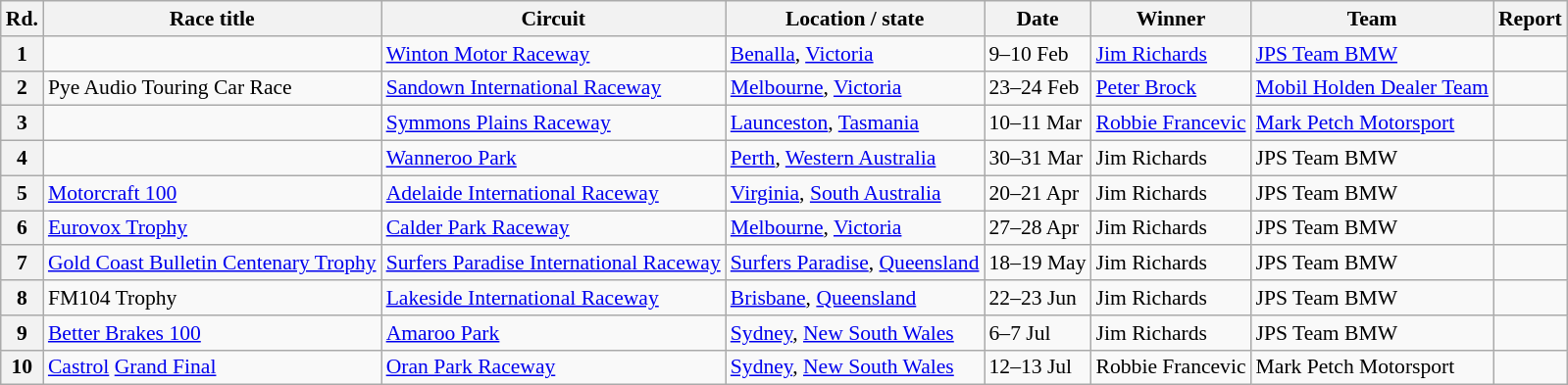<table class="wikitable" style="font-size: 90%">
<tr>
<th>Rd.</th>
<th>Race title</th>
<th>Circuit</th>
<th>Location / state</th>
<th>Date</th>
<th>Winner</th>
<th>Team</th>
<th>Report</th>
</tr>
<tr>
<th>1</th>
<td></td>
<td><a href='#'>Winton Motor Raceway</a></td>
<td> <a href='#'>Benalla</a>, <a href='#'>Victoria</a></td>
<td>9–10 Feb</td>
<td><a href='#'>Jim Richards</a></td>
<td><a href='#'>JPS Team BMW</a></td>
<td></td>
</tr>
<tr>
<th>2</th>
<td>Pye Audio Touring Car Race</td>
<td><a href='#'>Sandown International Raceway</a></td>
<td> <a href='#'>Melbourne</a>, <a href='#'>Victoria</a></td>
<td>23–24 Feb</td>
<td><a href='#'>Peter Brock</a></td>
<td><a href='#'>Mobil Holden Dealer Team</a></td>
<td></td>
</tr>
<tr>
<th>3</th>
<td></td>
<td><a href='#'>Symmons Plains Raceway</a></td>
<td> <a href='#'>Launceston</a>, <a href='#'>Tasmania</a></td>
<td>10–11 Mar</td>
<td><a href='#'>Robbie Francevic</a></td>
<td><a href='#'>Mark Petch Motorsport</a></td>
<td></td>
</tr>
<tr>
<th>4</th>
<td></td>
<td><a href='#'>Wanneroo Park</a></td>
<td>  <a href='#'>Perth</a>, <a href='#'>Western Australia</a></td>
<td>30–31 Mar</td>
<td>Jim Richards</td>
<td>JPS Team BMW</td>
<td></td>
</tr>
<tr>
<th>5</th>
<td><a href='#'>Motorcraft 100</a></td>
<td><a href='#'>Adelaide International Raceway</a></td>
<td>  <a href='#'>Virginia</a>, <a href='#'>South Australia</a></td>
<td>20–21 Apr</td>
<td>Jim Richards</td>
<td>JPS Team BMW</td>
<td></td>
</tr>
<tr>
<th>6</th>
<td><a href='#'>Eurovox Trophy</a></td>
<td><a href='#'>Calder Park Raceway</a></td>
<td> <a href='#'>Melbourne</a>, <a href='#'>Victoria</a></td>
<td>27–28 Apr</td>
<td>Jim Richards</td>
<td>JPS Team BMW</td>
<td></td>
</tr>
<tr>
<th>7</th>
<td><a href='#'>Gold Coast Bulletin Centenary Trophy</a></td>
<td><a href='#'>Surfers Paradise International Raceway</a></td>
<td> <a href='#'>Surfers Paradise</a>, <a href='#'>Queensland</a></td>
<td>18–19 May</td>
<td>Jim Richards</td>
<td>JPS Team BMW</td>
<td></td>
</tr>
<tr>
<th>8</th>
<td>FM104 Trophy</td>
<td><a href='#'>Lakeside International Raceway</a></td>
<td> <a href='#'>Brisbane</a>, <a href='#'>Queensland</a></td>
<td>22–23 Jun</td>
<td>Jim Richards</td>
<td>JPS Team BMW</td>
<td></td>
</tr>
<tr>
<th>9</th>
<td><a href='#'>Better Brakes 100</a></td>
<td><a href='#'>Amaroo Park</a></td>
<td>  <a href='#'>Sydney</a>, <a href='#'>New South Wales</a></td>
<td>6–7 Jul</td>
<td>Jim Richards</td>
<td>JPS Team BMW</td>
<td></td>
</tr>
<tr>
<th>10</th>
<td><a href='#'>Castrol</a> <a href='#'>Grand Final</a></td>
<td><a href='#'>Oran Park Raceway</a></td>
<td>  <a href='#'>Sydney</a>, <a href='#'>New South Wales</a></td>
<td>12–13 Jul</td>
<td>Robbie Francevic</td>
<td>Mark Petch Motorsport</td>
<td></td>
</tr>
</table>
